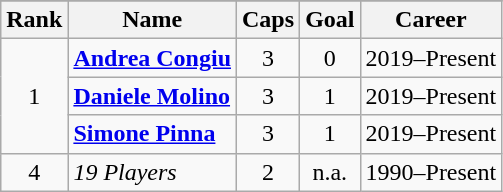<table class="wikitable sortable" style="text-align:center;">
<tr>
</tr>
<tr>
<th style= width="30px"><span>Rank</span></th>
<th style= width="150px"><span>Name</span></th>
<th style= width="50px"><span>Caps</span></th>
<th style= width="50px"><span>Goal</span></th>
<th style= width="100px"><span>Career</span></th>
</tr>
<tr>
<td rowspan=3>1</td>
<td align=left><strong><a href='#'>Andrea Congiu</a></strong></td>
<td>3</td>
<td>0</td>
<td>2019–Present</td>
</tr>
<tr>
<td align=left><strong><a href='#'>Daniele Molino</a></strong></td>
<td>3</td>
<td>1</td>
<td>2019–Present</td>
</tr>
<tr>
<td align=left><strong><a href='#'>Simone Pinna</a></strong></td>
<td>3</td>
<td>1</td>
<td>2019–Present</td>
</tr>
<tr>
<td>4</td>
<td align=left><em>19 Players</em></td>
<td>2</td>
<td>n.a.</td>
<td>1990–Present</td>
</tr>
</table>
